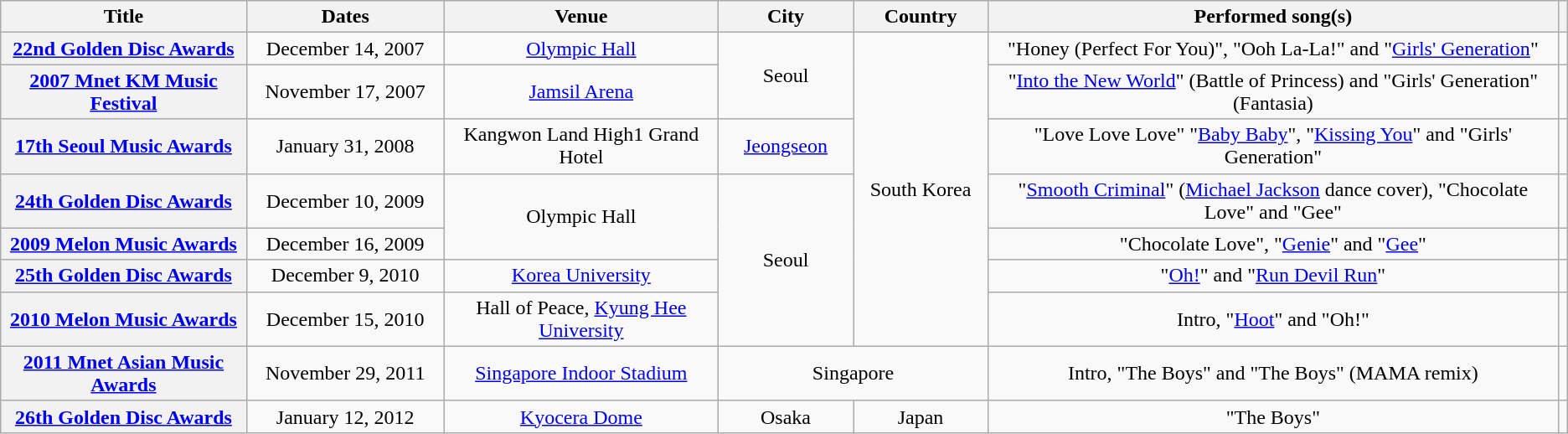<table class="wikitable plainrowheaders" style="text-align:center;">
<tr>
<th scope="col">Title</th>
<th scope="col" width="150">Dates</th>
<th>Venue</th>
<th scope="col" width="100">City</th>
<th scope="col" width="100">Country</th>
<th>Performed song(s)</th>
<th scope="col"></th>
</tr>
<tr>
<th scope="row"><a href='#'>22nd Golden Disc Awards</a></th>
<td>December 14, 2007</td>
<td><a href='#'>Olympic Hall</a></td>
<td rowspan="2">Seoul</td>
<td rowspan="7">South Korea</td>
<td>"Honey (Perfect For You)", "Ooh La-La!" and "<a href='#'>Girls' Generation</a>"</td>
<td></td>
</tr>
<tr>
<th scope="row"><a href='#'>2007 Mnet KM Music Festival</a></th>
<td>November 17, 2007</td>
<td><a href='#'>Jamsil Arena</a></td>
<td>"<a href='#'>Into the New World</a>" (Battle of Princess) and "Girls' Generation" (Fantasia)</td>
<td></td>
</tr>
<tr>
<th scope="row"><a href='#'>17th Seoul Music Awards</a></th>
<td>January 31, 2008</td>
<td>Kangwon Land High1 Grand Hotel</td>
<td><a href='#'>Jeongseon</a></td>
<td>"Love Love Love" "<a href='#'>Baby Baby</a>", "<a href='#'>Kissing You</a>" and "Girls' Generation"</td>
<td></td>
</tr>
<tr>
<th scope="row"><a href='#'>24th Golden Disc Awards</a></th>
<td>December 10, 2009</td>
<td rowspan="2">Olympic Hall</td>
<td rowspan="4">Seoul</td>
<td>"<a href='#'>Smooth Criminal</a>" (<a href='#'>Michael Jackson</a> dance cover), "Chocolate Love" and "Gee"</td>
<td></td>
</tr>
<tr>
<th scope="row"><a href='#'>2009 Melon Music Awards</a></th>
<td>December 16, 2009</td>
<td>"Chocolate Love", "<a href='#'>Genie</a>" and "<a href='#'>Gee</a>"</td>
<td></td>
</tr>
<tr>
<th scope="row"><a href='#'>25th Golden Disc Awards</a></th>
<td>December 9, 2010</td>
<td><a href='#'>Korea University</a></td>
<td>"<a href='#'>Oh!</a>" and "<a href='#'>Run Devil Run</a>"</td>
<td></td>
</tr>
<tr>
<th scope="row"><a href='#'>2010 Melon Music Awards</a></th>
<td>December 15, 2010</td>
<td>Hall of Peace, <a href='#'>Kyung Hee University</a></td>
<td>Intro, "<a href='#'>Hoot</a>" and "Oh!"</td>
<td></td>
</tr>
<tr>
<th scope="row"><a href='#'>2011 Mnet Asian Music Awards</a></th>
<td>November 29, 2011</td>
<td><a href='#'>Singapore Indoor Stadium</a></td>
<td colspan="2">Singapore</td>
<td>Intro, "The Boys" and "The Boys" (MAMA remix)</td>
<td></td>
</tr>
<tr>
<th scope="row"><a href='#'>26th Golden Disc Awards</a></th>
<td>January 12, 2012</td>
<td><a href='#'>Kyocera Dome</a></td>
<td>Osaka</td>
<td>Japan</td>
<td>"The Boys"</td>
<td></td>
</tr>
</table>
